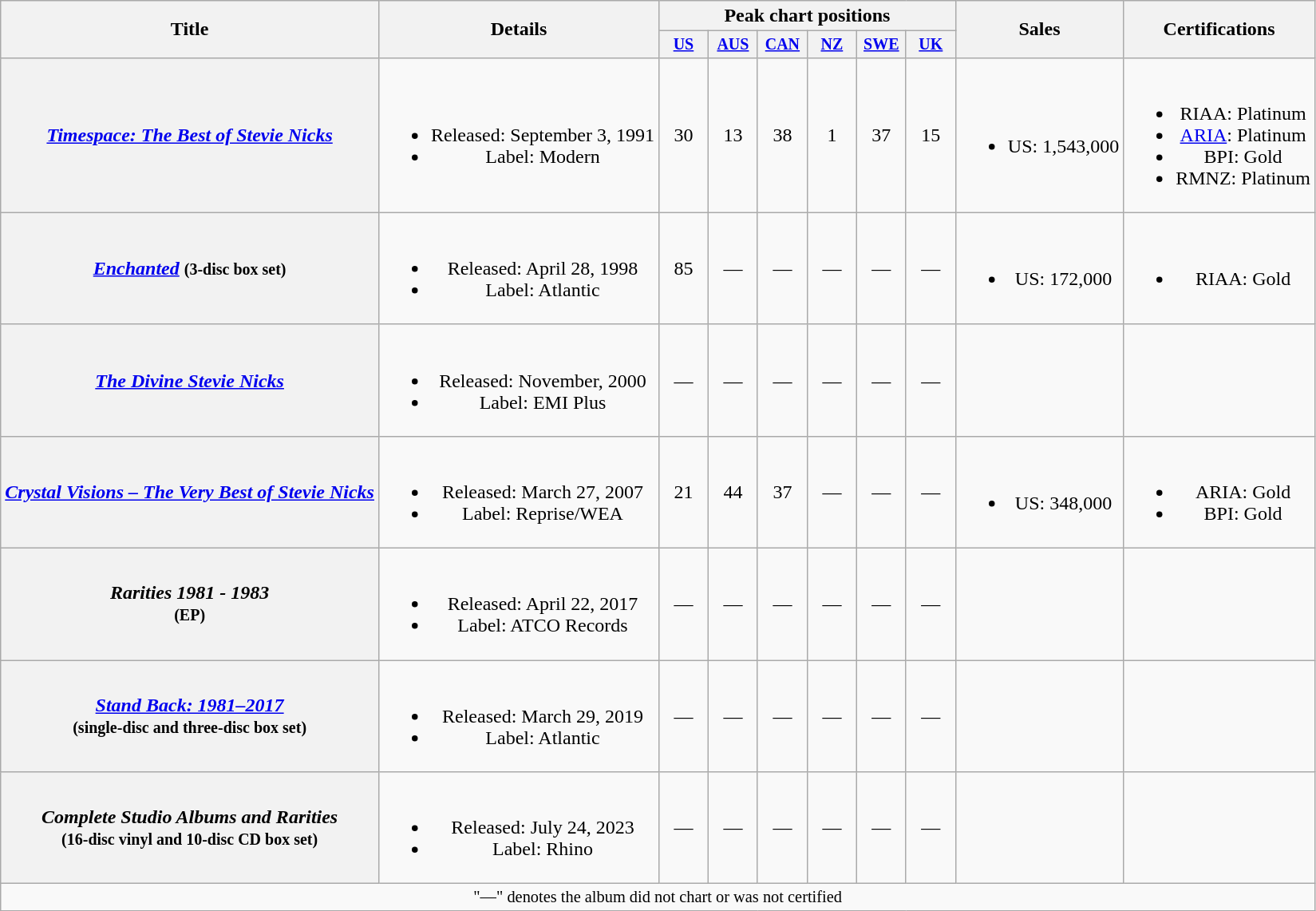<table class="wikitable plainrowheaders" style="text-align:center;">
<tr>
<th rowspan="2">Title</th>
<th rowspan="2">Details</th>
<th colspan="6">Peak chart positions</th>
<th rowspan="2">Sales</th>
<th rowspan="2">Certifications</th>
</tr>
<tr style="font-size:smaller;">
<th style="width:35px;"><a href='#'>US</a><br></th>
<th style="width:35px;"><a href='#'>AUS</a><br></th>
<th style="width:35px;"><a href='#'>CAN</a><br></th>
<th style="width:35px;"><a href='#'>NZ</a><br></th>
<th style="width:35px;"><a href='#'>SWE</a><br></th>
<th style="width:35px;"><a href='#'>UK</a><br></th>
</tr>
<tr>
<th scope="row"><em><a href='#'>Timespace: The Best of Stevie Nicks</a></em></th>
<td><br><ul><li>Released: September 3, 1991</li><li>Label: Modern</li></ul></td>
<td>30</td>
<td>13</td>
<td>38</td>
<td>1</td>
<td>37</td>
<td>15</td>
<td style="text-align:center;"><br><ul><li>US: 1,543,000</li></ul></td>
<td><br><ul><li>RIAA: Platinum</li><li><a href='#'>ARIA</a>: Platinum</li><li>BPI: Gold</li><li>RMNZ: Platinum</li></ul></td>
</tr>
<tr>
<th scope="row"><em><a href='#'>Enchanted</a></em> <small>(3-disc box set)</small></th>
<td><br><ul><li>Released: April 28, 1998</li><li>Label: Atlantic</li></ul></td>
<td>85</td>
<td>—</td>
<td>—</td>
<td>—</td>
<td>—</td>
<td>—</td>
<td style="text-align:center;"><br><ul><li>US: 172,000</li></ul></td>
<td><br><ul><li>RIAA: Gold</li></ul></td>
</tr>
<tr>
<th scope="row"><em><a href='#'>The Divine Stevie Nicks</a></em></th>
<td><br><ul><li>Released: November, 2000</li><li>Label: EMI Plus</li></ul></td>
<td>—</td>
<td>—</td>
<td>—</td>
<td>—</td>
<td>—</td>
<td>—</td>
<td></td>
<td style="text-align:center;"></td>
</tr>
<tr>
<th scope="row"><em><a href='#'>Crystal Visions – The Very Best of Stevie Nicks</a></em></th>
<td><br><ul><li>Released: March 27, 2007</li><li>Label: Reprise/WEA</li></ul></td>
<td>21</td>
<td>44</td>
<td>37</td>
<td>—</td>
<td>—</td>
<td>—</td>
<td style="text-align:center;"><br><ul><li>US: 348,000</li></ul></td>
<td><br><ul><li>ARIA: Gold</li><li>BPI: Gold</li></ul></td>
</tr>
<tr>
<th scope="row"><em>Rarities 1981 - 1983</em><br><small>(EP)</small></th>
<td><br><ul><li>Released: April 22, 2017</li><li>Label: ATCO Records</li></ul></td>
<td>—</td>
<td>—</td>
<td>—</td>
<td>—</td>
<td>—</td>
<td>—</td>
<td style="text-align:center;"></td>
</tr>
<tr>
<th scope="row"><em><a href='#'>Stand Back: 1981–2017</a></em><br><small>(single-disc and three-disc box set)</small></th>
<td><br><ul><li>Released: March 29, 2019</li><li>Label: Atlantic</li></ul></td>
<td>—</td>
<td>—</td>
<td>—</td>
<td>—</td>
<td>—</td>
<td>—</td>
<td></td>
<td style="text-align:center;"></td>
</tr>
<tr>
<th scope="row"><em>Complete Studio Albums and Rarities</em><br><small>(16-disc vinyl and 10-disc CD box set)</small></th>
<td><br><ul><li>Released: July 24, 2023</li><li>Label: Rhino</li></ul></td>
<td>—</td>
<td>—</td>
<td>—</td>
<td>—</td>
<td>—</td>
<td>—</td>
<td style="text-align:left;"></td>
<td></td>
</tr>
<tr>
<td colspan="10" style="text-align:center; font-size:85%;">"—" denotes the album did not chart or was not certified</td>
</tr>
</table>
